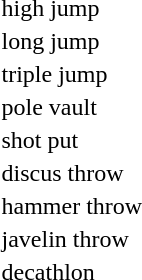<table>
<tr>
<td>high jump<br></td>
<td></td>
<td></td>
<td></td>
</tr>
<tr>
<td>long jump<br></td>
<td></td>
<td></td>
<td></td>
</tr>
<tr>
<td>triple jump<br></td>
<td></td>
<td></td>
<td></td>
</tr>
<tr>
<td>pole vault<br></td>
<td></td>
<td></td>
<td></td>
</tr>
<tr>
<td>shot put<br></td>
<td></td>
<td></td>
<td></td>
</tr>
<tr>
<td>discus throw<br></td>
<td></td>
<td></td>
<td></td>
</tr>
<tr>
<td>hammer throw<br></td>
<td></td>
<td></td>
<td></td>
</tr>
<tr>
<td>javelin throw<br></td>
<td></td>
<td></td>
<td></td>
</tr>
<tr>
<td>decathlon<br></td>
<td></td>
<td></td>
<td></td>
</tr>
</table>
